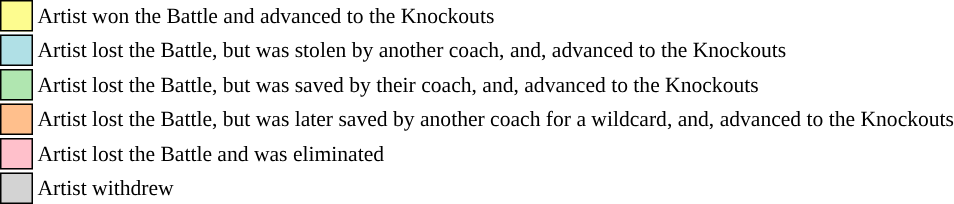<table class="toccolours" style="font-size: 90%; white-space: nowrap”">
<tr>
<td style="background:#fdfc8f; border:1px solid black">     </td>
<td>Artist won the Battle and advanced to the Knockouts</td>
</tr>
<tr>
<td style="background:#b0e0e6; border:1px solid black">     </td>
<td>Artist lost the Battle, but was stolen by another coach, and, advanced to the Knockouts</td>
</tr>
<tr>
<td style="background:#b0e6b0; border:1px solid black">     </td>
<td>Artist lost the Battle, but was saved by their coach, and, advanced to the Knockouts</td>
</tr>
<tr>
<td style="background:#FFBF8C; border:1px solid black">     </td>
<td>Artist lost the Battle, but was later saved by another coach for a wildcard, and, advanced to the Knockouts</td>
</tr>
<tr>
<td style="background:pink; border:1px solid black">     </td>
<td>Artist lost the Battle and was eliminated</td>
</tr>
<tr>
<td style="background:lightgray; border:1px solid black">     </td>
<td>Artist withdrew</td>
</tr>
<tr>
</tr>
</table>
